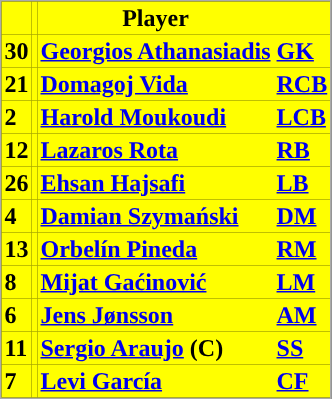<table class="toccolours" border="0" cellpadding="2" cellspacing="0" align="center" style="margin: 0.5em 0 1em 1em; background: #000000; border: 1px #aaaaaa solid;">
<tr bgcolor=#FFFF00>
<th></th>
<th></th>
<th>Player</th>
<th></th>
</tr>
<tr bgcolor=#FFFF00>
<td><strong>30</strong></td>
<td></td>
<td><a href='#'><span><strong>Georgios Athanasiadis</strong></span></a></td>
<td><a href='#'><strong>GK</strong></a></td>
</tr>
<tr bgcolor=#FFFF00>
<td><strong>21</strong></td>
<td></td>
<td><a href='#'><span><strong>Domagoj Vida</strong></span></a></td>
<td><a href='#'><strong>RCB</strong></a></td>
</tr>
<tr bgcolor=#FFFF00>
<td><strong>2</strong></td>
<td></td>
<td><a href='#'><span><strong>Harold Moukoudi</strong></span></a></td>
<td><a href='#'><strong>LCB</strong></a></td>
</tr>
<tr bgcolor=#FFFF00>
<td><strong>12</strong></td>
<td></td>
<td><a href='#'><span><strong>Lazaros Rota</strong></span></a></td>
<td><a href='#'><strong>RB</strong></a></td>
</tr>
<tr bgcolor=#FFFF00>
<td><strong>26</strong></td>
<td></td>
<td><a href='#'><span><strong>Ehsan Hajsafi</strong></span></a></td>
<td><a href='#'><strong>LB</strong></a></td>
</tr>
<tr bgcolor=#FFFF00>
<td><strong>4</strong></td>
<td></td>
<td><a href='#'><span><strong>Damian Szymański</strong></span></a></td>
<td><a href='#'><strong>DM</strong></a></td>
</tr>
<tr bgcolor=#FFFF00>
<td><strong>13</strong></td>
<td></td>
<td><a href='#'><span><strong>Orbelín Pineda</strong></span></a></td>
<td><a href='#'><strong>RM</strong></a></td>
</tr>
<tr bgcolor=#FFFF00>
<td><strong>8</strong></td>
<td></td>
<td><a href='#'><span><strong>Mijat Gaćinović</strong></span></a></td>
<td><a href='#'><strong>LM</strong></a></td>
</tr>
<tr bgcolor=#FFFF00>
<td><strong>6</strong></td>
<td></td>
<td><a href='#'><span><strong>Jens Jønsson</strong></span></a></td>
<td><a href='#'><strong>AM</strong></a></td>
</tr>
<tr bgcolor=#FFFF00>
<td><strong>11</strong></td>
<td></td>
<td><a href='#'><span><strong>Sergio Araujo</strong></span></a> <strong>(C)</strong></td>
<td><a href='#'><strong>SS</strong></a></td>
</tr>
<tr bgcolor=#FFFF00>
<td><strong>7</strong></td>
<td></td>
<td><a href='#'><span><strong>Levi García</strong></span></a></td>
<td><a href='#'><strong>CF</strong></a></td>
</tr>
</table>
